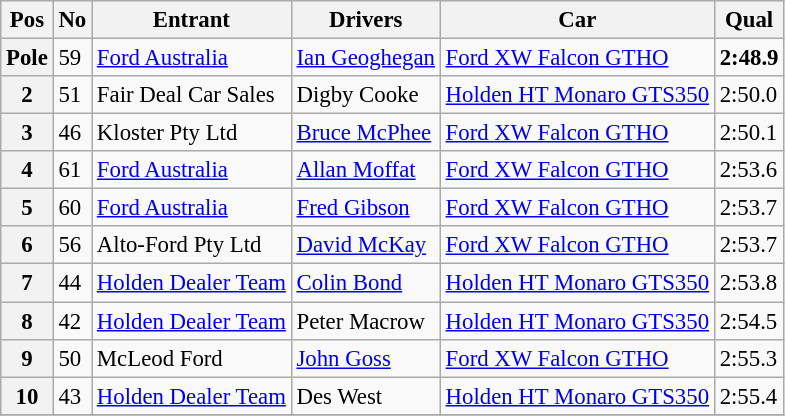<table class="wikitable sortable" style="font-size: 95%;">
<tr>
<th>Pos</th>
<th>No</th>
<th>Entrant</th>
<th>Drivers</th>
<th>Car</th>
<th>Qual</th>
</tr>
<tr>
<th>Pole</th>
<td>59</td>
<td><a href='#'>Ford Australia</a></td>
<td> <a href='#'>Ian Geoghegan</a></td>
<td><a href='#'>Ford XW Falcon GTHO</a></td>
<td><strong>2:48.9</strong></td>
</tr>
<tr>
<th>2</th>
<td>51</td>
<td>Fair Deal Car Sales</td>
<td> Digby Cooke</td>
<td><a href='#'>Holden HT Monaro GTS350</a></td>
<td>2:50.0</td>
</tr>
<tr>
<th>3</th>
<td>46</td>
<td>Kloster Pty Ltd</td>
<td> <a href='#'>Bruce McPhee</a></td>
<td><a href='#'>Ford XW Falcon GTHO</a></td>
<td>2:50.1</td>
</tr>
<tr>
<th>4</th>
<td>61</td>
<td><a href='#'>Ford Australia</a></td>
<td> <a href='#'>Allan Moffat</a></td>
<td><a href='#'>Ford XW Falcon GTHO</a></td>
<td>2:53.6</td>
</tr>
<tr>
<th>5</th>
<td>60</td>
<td><a href='#'>Ford Australia</a></td>
<td> <a href='#'>Fred Gibson</a></td>
<td><a href='#'>Ford XW Falcon GTHO</a></td>
<td>2:53.7</td>
</tr>
<tr>
<th>6</th>
<td>56</td>
<td>Alto-Ford Pty Ltd</td>
<td> <a href='#'>David McKay</a></td>
<td><a href='#'>Ford XW Falcon GTHO</a></td>
<td>2:53.7</td>
</tr>
<tr>
<th>7</th>
<td>44</td>
<td><a href='#'>Holden Dealer Team</a></td>
<td> <a href='#'>Colin Bond</a></td>
<td><a href='#'>Holden HT Monaro GTS350</a></td>
<td>2:53.8</td>
</tr>
<tr>
<th>8</th>
<td>42</td>
<td><a href='#'>Holden Dealer Team</a></td>
<td> Peter Macrow</td>
<td><a href='#'>Holden HT Monaro GTS350</a></td>
<td>2:54.5</td>
</tr>
<tr>
<th>9</th>
<td>50</td>
<td>McLeod Ford</td>
<td> <a href='#'>John Goss</a></td>
<td><a href='#'>Ford XW Falcon GTHO</a></td>
<td>2:55.3</td>
</tr>
<tr>
<th>10</th>
<td>43</td>
<td><a href='#'>Holden Dealer Team</a></td>
<td> Des West</td>
<td><a href='#'>Holden HT Monaro GTS350</a></td>
<td>2:55.4</td>
</tr>
<tr>
</tr>
</table>
